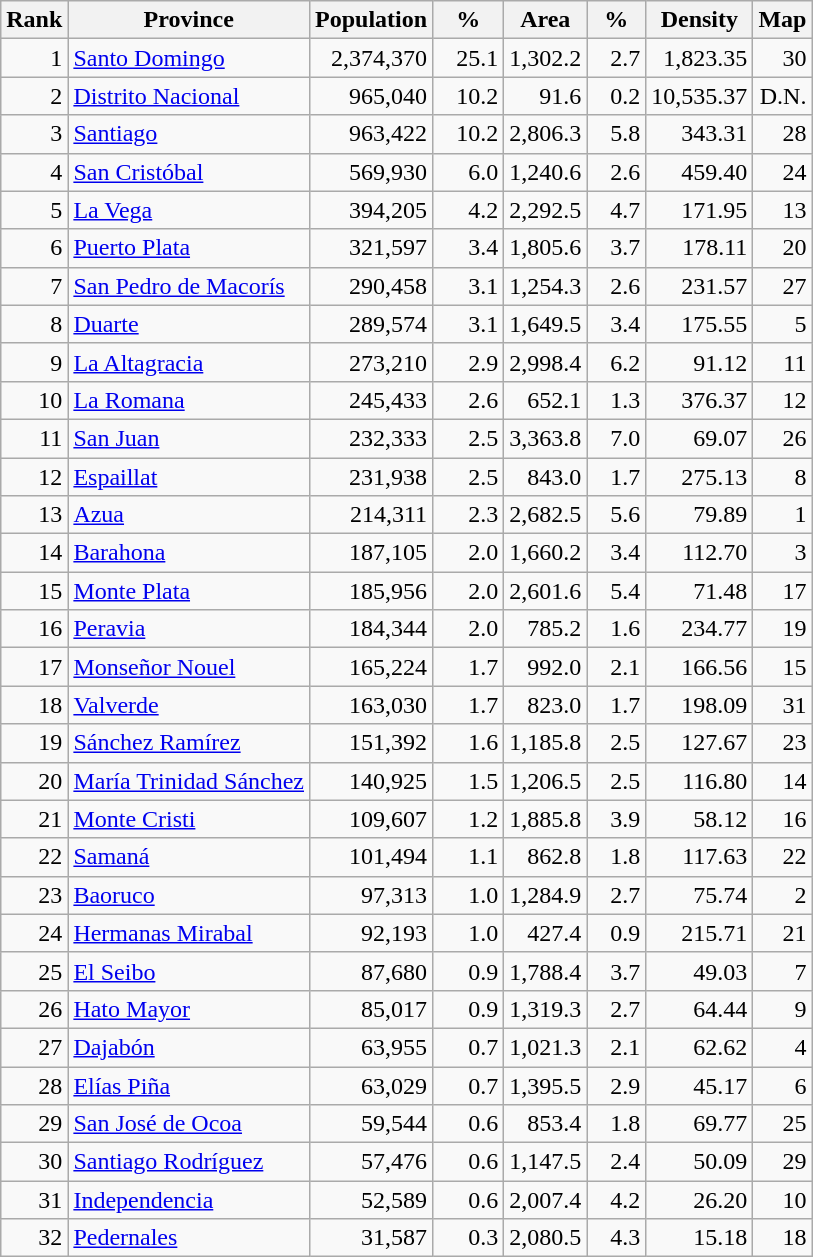<table class="wikitable">
<tr>
<th>Rank</th>
<th>Province</th>
<th>Population</th>
<th>%</th>
<th>Area</th>
<th>%</th>
<th>Density</th>
<th>Map</th>
</tr>
<tr align="right">
<td>1</td>
<td align="left"><a href='#'>Santo Domingo</a></td>
<td>2,374,370</td>
<td>   25.1</td>
<td>1,302.2</td>
<td>   2.7</td>
<td>1,823.35</td>
<td>30</td>
</tr>
<tr align="right">
<td>2</td>
<td align="left"><a href='#'>Distrito Nacional</a></td>
<td>965,040</td>
<td>10.2</td>
<td>91.6</td>
<td>0.2</td>
<td>10,535.37</td>
<td>D.N.</td>
</tr>
<tr align="right">
<td>3</td>
<td align="left"><a href='#'>Santiago</a></td>
<td>963,422</td>
<td>10.2</td>
<td>2,806.3</td>
<td>5.8</td>
<td>343.31</td>
<td>28</td>
</tr>
<tr align="right">
<td>4</td>
<td align="left"><a href='#'>San Cristóbal</a></td>
<td>569,930</td>
<td>6.0</td>
<td>1,240.6</td>
<td>2.6</td>
<td>459.40</td>
<td>24</td>
</tr>
<tr align="right">
<td>5</td>
<td align="left"><a href='#'>La Vega</a></td>
<td>394,205</td>
<td>4.2</td>
<td>2,292.5</td>
<td>4.7</td>
<td>171.95</td>
<td>13</td>
</tr>
<tr align="right">
<td>6</td>
<td align="left"><a href='#'>Puerto Plata</a></td>
<td>321,597</td>
<td>3.4</td>
<td>1,805.6</td>
<td>3.7</td>
<td>178.11</td>
<td>20</td>
</tr>
<tr align="right">
<td>7</td>
<td align="left"><a href='#'>San Pedro de Macorís</a></td>
<td>290,458</td>
<td>3.1</td>
<td>1,254.3</td>
<td>2.6</td>
<td>231.57</td>
<td>27</td>
</tr>
<tr align="right">
<td>8</td>
<td align="left"><a href='#'>Duarte</a></td>
<td>289,574</td>
<td>3.1</td>
<td>1,649.5</td>
<td>3.4</td>
<td>175.55</td>
<td>5</td>
</tr>
<tr align="right">
<td>9</td>
<td align="left"><a href='#'>La Altagracia</a></td>
<td>273,210</td>
<td>2.9</td>
<td>2,998.4</td>
<td>6.2</td>
<td>91.12</td>
<td>11</td>
</tr>
<tr align="right">
<td>10</td>
<td align="left"><a href='#'>La Romana</a></td>
<td>245,433</td>
<td>2.6</td>
<td>652.1</td>
<td>1.3</td>
<td>376.37</td>
<td>12</td></td>
</tr>
<tr align="right">
<td>11</td>
<td align="left"><a href='#'>San Juan</a></td>
<td>232,333</td>
<td>2.5</td>
<td>3,363.8</td>
<td>7.0</td>
<td>69.07</td>
<td>26</td>
</tr>
<tr align="right">
<td>12</td>
<td align="left"><a href='#'>Espaillat</a></td>
<td>231,938</td>
<td>2.5</td>
<td>843.0</td>
<td>1.7</td>
<td>275.13</td>
<td>8</td>
</tr>
<tr align="right">
<td>13</td>
<td align="left"><a href='#'>Azua</a></td>
<td>214,311</td>
<td>2.3</td>
<td>2,682.5</td>
<td>5.6</td>
<td>79.89</td>
<td>1</td>
</tr>
<tr align="right">
<td>14</td>
<td align="left"><a href='#'>Barahona</a></td>
<td>187,105</td>
<td>2.0</td>
<td>1,660.2</td>
<td>3.4</td>
<td>112.70</td>
<td>3</td>
</tr>
<tr align="right">
<td>15</td>
<td align="left"><a href='#'>Monte Plata</a></td>
<td>185,956</td>
<td>2.0</td>
<td>2,601.6</td>
<td>5.4</td>
<td>71.48</td>
<td>17</td>
</tr>
<tr align="right">
<td>16</td>
<td align="left"><a href='#'>Peravia</a></td>
<td>184,344</td>
<td>2.0</td>
<td>785.2</td>
<td>1.6</td>
<td>234.77</td>
<td>19</td>
</tr>
<tr align="right">
<td>17</td>
<td align="left"><a href='#'>Monseñor Nouel</a></td>
<td>165,224</td>
<td>1.7</td>
<td>992.0</td>
<td>2.1</td>
<td>166.56</td>
<td>15</td>
</tr>
<tr align="right">
<td>18</td>
<td align="left"><a href='#'>Valverde</a></td>
<td>163,030</td>
<td>1.7</td>
<td>823.0</td>
<td>1.7</td>
<td>198.09</td>
<td>31</td>
</tr>
<tr align="right">
<td>19</td>
<td align="left"><a href='#'>Sánchez Ramírez</a></td>
<td>151,392</td>
<td>1.6</td>
<td>1,185.8</td>
<td>2.5</td>
<td>127.67</td>
<td>23</td>
</tr>
<tr align="right">
<td>20</td>
<td align="left"><a href='#'>María Trinidad Sánchez</a></td>
<td>140,925</td>
<td>1.5</td>
<td>1,206.5</td>
<td>2.5</td>
<td>116.80</td>
<td>14</td>
</tr>
<tr align="right">
<td>21</td>
<td align="left"><a href='#'>Monte Cristi</a></td>
<td>109,607</td>
<td>1.2</td>
<td>1,885.8</td>
<td>3.9</td>
<td>58.12</td>
<td>16</td>
</tr>
<tr align="right">
<td>22</td>
<td align="left"><a href='#'>Samaná</a></td>
<td>101,494</td>
<td>1.1</td>
<td>862.8</td>
<td>1.8</td>
<td>117.63</td>
<td>22</td>
</tr>
<tr align="right">
<td>23</td>
<td align="left"><a href='#'>Baoruco</a></td>
<td>97,313</td>
<td>1.0</td>
<td>1,284.9</td>
<td>2.7</td>
<td>75.74</td>
<td>2</td>
</tr>
<tr align="right">
<td>24</td>
<td align="left"><a href='#'>Hermanas Mirabal</a></td>
<td>92,193</td>
<td>1.0</td>
<td>427.4</td>
<td>0.9</td>
<td>215.71</td>
<td>21</td>
</tr>
<tr align="right">
<td>25</td>
<td align="left"><a href='#'>El Seibo</a></td>
<td>87,680</td>
<td>0.9</td>
<td>1,788.4</td>
<td>3.7</td>
<td>49.03</td>
<td>7</td>
</tr>
<tr align="right">
<td>26</td>
<td align="left"><a href='#'>Hato Mayor</a></td>
<td>85,017</td>
<td>0.9</td>
<td>1,319.3</td>
<td>2.7</td>
<td>64.44</td>
<td>9</td>
</tr>
<tr align="right">
<td>27</td>
<td align="left"><a href='#'>Dajabón</a></td>
<td>63,955</td>
<td>0.7</td>
<td>1,021.3</td>
<td>2.1</td>
<td>62.62</td>
<td>4</td>
</tr>
<tr align="right">
<td>28</td>
<td align="left"><a href='#'>Elías Piña</a></td>
<td>63,029</td>
<td>0.7</td>
<td>1,395.5</td>
<td>2.9</td>
<td>45.17</td>
<td>6</td>
</tr>
<tr align="right">
<td>29</td>
<td align="left"><a href='#'>San José de Ocoa</a></td>
<td>59,544</td>
<td>0.6</td>
<td>853.4</td>
<td>1.8</td>
<td>69.77</td>
<td>25</td>
</tr>
<tr align="right">
<td>30</td>
<td align="left"><a href='#'>Santiago Rodríguez</a></td>
<td>57,476</td>
<td>0.6</td>
<td>1,147.5</td>
<td>2.4</td>
<td>50.09</td>
<td>29</td>
</tr>
<tr align="right">
<td>31</td>
<td align="left"><a href='#'>Independencia</a></td>
<td>52,589</td>
<td>0.6</td>
<td>2,007.4</td>
<td>4.2</td>
<td>26.20</td>
<td>10</td>
</tr>
<tr align="right">
<td>32</td>
<td align="left"><a href='#'>Pedernales</a></td>
<td>31,587</td>
<td>0.3</td>
<td>2,080.5</td>
<td>4.3</td>
<td>15.18</td>
<td>18</td>
</tr>
</table>
